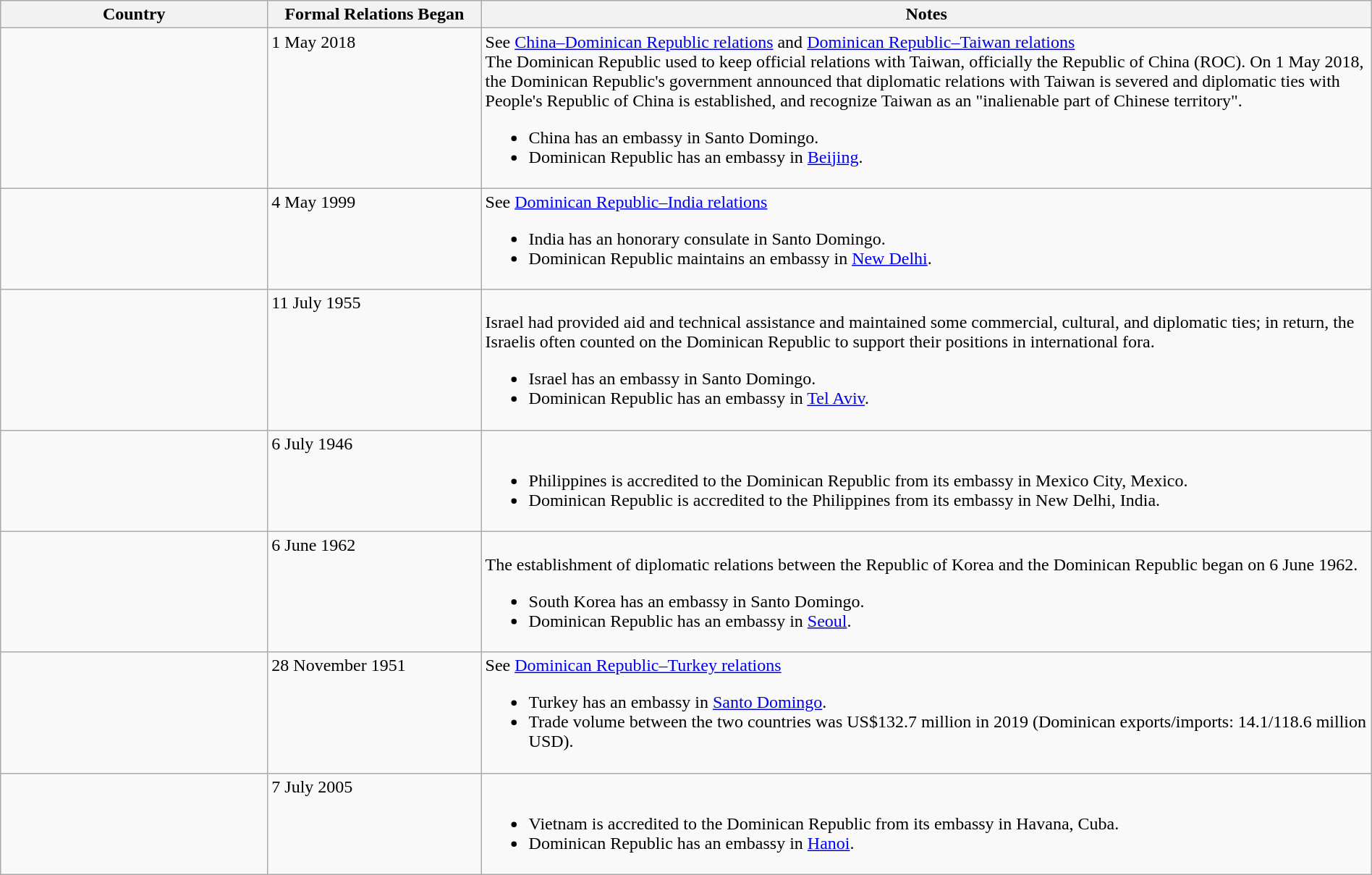<table class="wikitable sortable" style="width:100%; margin:auto;">
<tr>
<th style="width:15%;">Country</th>
<th style="width:12%;">Formal Relations Began</th>
<th style="width:50%;">Notes</th>
</tr>
<tr valign="top">
<td></td>
<td>1 May 2018</td>
<td>See <a href='#'>China–Dominican Republic relations</a> and <a href='#'>Dominican Republic–Taiwan relations</a><br>The Dominican Republic used to keep official relations with Taiwan, officially the Republic of China (ROC). On 1 May 2018, the Dominican Republic's government announced that diplomatic relations with Taiwan is severed and diplomatic ties with People's Republic of China is established, and recognize Taiwan as an "inalienable part of Chinese territory".<ul><li>China has an embassy in Santo Domingo.</li><li>Dominican Republic has an embassy in <a href='#'>Beijing</a>.</li></ul></td>
</tr>
<tr valign="top">
<td></td>
<td>4 May 1999</td>
<td>See <a href='#'>Dominican Republic–India relations</a><br><ul><li>India has an honorary consulate in Santo Domingo.</li><li>Dominican Republic maintains an embassy in <a href='#'>New Delhi</a>.</li></ul></td>
</tr>
<tr valign="top">
<td></td>
<td>11 July 1955</td>
<td><br>Israel had provided aid and technical assistance and maintained some commercial, cultural, and diplomatic ties; in return, the Israelis often counted on the Dominican Republic to support their positions in international fora.<ul><li>Israel has an embassy in Santo Domingo.</li><li>Dominican Republic has an embassy in <a href='#'>Tel Aviv</a>.</li></ul></td>
</tr>
<tr valign="top">
<td></td>
<td>6 July 1946</td>
<td><br><ul><li>Philippines is accredited to the Dominican Republic from its embassy in Mexico City, Mexico.</li><li>Dominican Republic is accredited to the Philippines from its embassy in New Delhi, India.</li></ul></td>
</tr>
<tr valign="top">
<td></td>
<td>6 June 1962</td>
<td><br>The establishment of diplomatic relations between the Republic of Korea and the Dominican Republic began on 6 June 1962.<ul><li>South Korea has an embassy in Santo Domingo.</li><li>Dominican Republic has an embassy in <a href='#'>Seoul</a>.</li></ul></td>
</tr>
<tr valign="top">
<td></td>
<td>28 November 1951</td>
<td>See <a href='#'>Dominican Republic–Turkey relations</a><br><ul><li>Turkey has an embassy in <a href='#'>Santo Domingo</a>.</li><li>Trade volume between the two countries was US$132.7 million in 2019 (Dominican exports/imports: 14.1/118.6 million USD).</li></ul></td>
</tr>
<tr valign="top">
<td></td>
<td>7 July 2005</td>
<td><br><ul><li>Vietnam is accredited to the Dominican Republic from its embassy in Havana, Cuba.</li><li>Dominican Republic has an embassy in <a href='#'>Hanoi</a>.</li></ul></td>
</tr>
</table>
